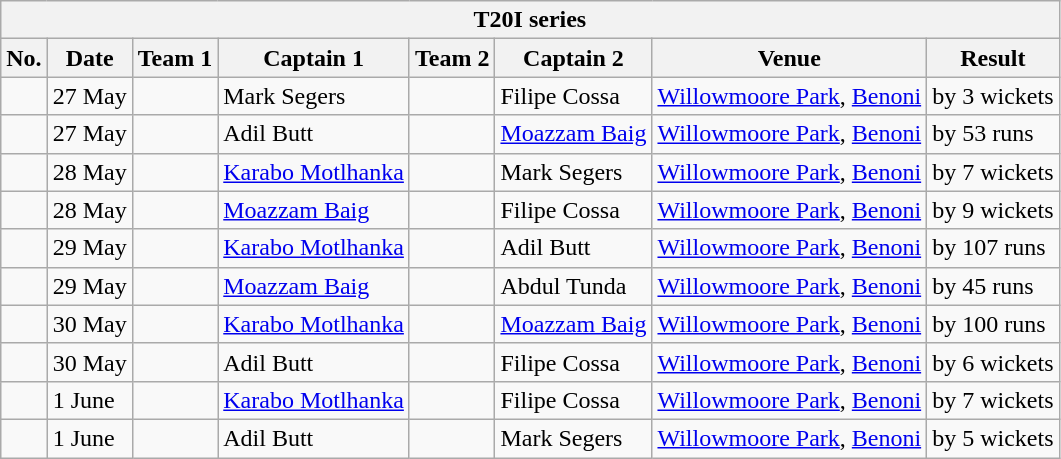<table class="wikitable">
<tr>
<th colspan="9">T20I series</th>
</tr>
<tr>
<th>No.</th>
<th>Date</th>
<th>Team 1</th>
<th>Captain 1</th>
<th>Team 2</th>
<th>Captain 2</th>
<th>Venue</th>
<th>Result</th>
</tr>
<tr>
<td></td>
<td>27 May</td>
<td></td>
<td>Mark Segers</td>
<td></td>
<td>Filipe Cossa</td>
<td><a href='#'>Willowmoore Park</a>, <a href='#'>Benoni</a></td>
<td> by 3 wickets</td>
</tr>
<tr>
<td></td>
<td>27 May</td>
<td></td>
<td>Adil Butt</td>
<td></td>
<td><a href='#'>Moazzam Baig</a></td>
<td><a href='#'>Willowmoore Park</a>, <a href='#'>Benoni</a></td>
<td> by 53 runs</td>
</tr>
<tr>
<td></td>
<td>28 May</td>
<td></td>
<td><a href='#'>Karabo Motlhanka</a></td>
<td></td>
<td>Mark Segers</td>
<td><a href='#'>Willowmoore Park</a>, <a href='#'>Benoni</a></td>
<td> by 7 wickets</td>
</tr>
<tr>
<td></td>
<td>28 May</td>
<td></td>
<td><a href='#'>Moazzam Baig</a></td>
<td></td>
<td>Filipe Cossa</td>
<td><a href='#'>Willowmoore Park</a>, <a href='#'>Benoni</a></td>
<td> by 9 wickets</td>
</tr>
<tr>
<td></td>
<td>29 May</td>
<td></td>
<td><a href='#'>Karabo Motlhanka</a></td>
<td></td>
<td>Adil Butt</td>
<td><a href='#'>Willowmoore Park</a>, <a href='#'>Benoni</a></td>
<td> by 107 runs</td>
</tr>
<tr>
<td></td>
<td>29 May</td>
<td></td>
<td><a href='#'>Moazzam Baig</a></td>
<td></td>
<td>Abdul Tunda</td>
<td><a href='#'>Willowmoore Park</a>, <a href='#'>Benoni</a></td>
<td> by 45 runs</td>
</tr>
<tr>
<td></td>
<td>30 May</td>
<td></td>
<td><a href='#'>Karabo Motlhanka</a></td>
<td></td>
<td><a href='#'>Moazzam Baig</a></td>
<td><a href='#'>Willowmoore Park</a>, <a href='#'>Benoni</a></td>
<td> by 100 runs</td>
</tr>
<tr>
<td></td>
<td>30 May</td>
<td></td>
<td>Adil Butt</td>
<td></td>
<td>Filipe Cossa</td>
<td><a href='#'>Willowmoore Park</a>, <a href='#'>Benoni</a></td>
<td> by 6 wickets</td>
</tr>
<tr>
<td></td>
<td>1 June</td>
<td></td>
<td><a href='#'>Karabo Motlhanka</a></td>
<td></td>
<td>Filipe Cossa</td>
<td><a href='#'>Willowmoore Park</a>, <a href='#'>Benoni</a></td>
<td> by 7 wickets</td>
</tr>
<tr>
<td></td>
<td>1 June</td>
<td></td>
<td>Adil Butt</td>
<td></td>
<td>Mark Segers</td>
<td><a href='#'>Willowmoore Park</a>, <a href='#'>Benoni</a></td>
<td> by 5 wickets</td>
</tr>
</table>
